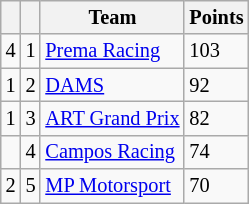<table class="wikitable" style="font-size: 85%;">
<tr>
<th></th>
<th></th>
<th>Team</th>
<th>Points</th>
</tr>
<tr>
<td align="left"> 4</td>
<td align="center">1</td>
<td> <a href='#'>Prema Racing</a></td>
<td>103</td>
</tr>
<tr>
<td align="left"> 1</td>
<td align="center">2</td>
<td> <a href='#'>DAMS</a></td>
<td>92</td>
</tr>
<tr>
<td align="left"> 1</td>
<td align="center">3</td>
<td> <a href='#'>ART Grand Prix</a></td>
<td>82</td>
</tr>
<tr>
<td align="left"></td>
<td align="center">4</td>
<td> <a href='#'>Campos Racing</a></td>
<td>74</td>
</tr>
<tr>
<td align="left"> 2</td>
<td align="center">5</td>
<td> <a href='#'>MP Motorsport</a></td>
<td>70</td>
</tr>
</table>
